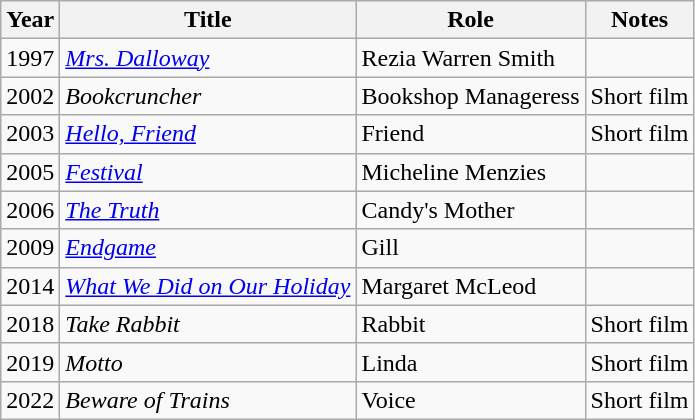<table class="wikitable sortable">
<tr>
<th>Year</th>
<th>Title</th>
<th>Role</th>
<th class="unsortable">Notes</th>
</tr>
<tr>
<td>1997</td>
<td><em><a href='#'>Mrs. Dalloway</a></em></td>
<td>Rezia Warren Smith</td>
<td></td>
</tr>
<tr>
<td>2002</td>
<td><em>Bookcruncher</em></td>
<td>Bookshop Manageress</td>
<td>Short film</td>
</tr>
<tr>
<td>2003</td>
<td><em><a href='#'>Hello, Friend</a></em></td>
<td>Friend</td>
<td>Short film</td>
</tr>
<tr>
<td>2005</td>
<td><em><a href='#'>Festival</a></em></td>
<td>Micheline Menzies</td>
<td></td>
</tr>
<tr>
<td>2006</td>
<td><em><a href='#'>The Truth</a></em></td>
<td>Candy's Mother</td>
<td></td>
</tr>
<tr>
<td>2009</td>
<td><em><a href='#'>Endgame</a></em></td>
<td>Gill</td>
<td></td>
</tr>
<tr>
<td>2014</td>
<td><em><a href='#'>What We Did on Our Holiday</a></em></td>
<td>Margaret McLeod</td>
<td></td>
</tr>
<tr>
<td>2018</td>
<td><em>Take Rabbit</em></td>
<td>Rabbit</td>
<td>Short film</td>
</tr>
<tr>
<td>2019</td>
<td><em>Motto</em></td>
<td>Linda</td>
<td>Short film</td>
</tr>
<tr>
<td>2022</td>
<td><em>Beware of Trains</em></td>
<td>Voice</td>
<td>Short film</td>
</tr>
</table>
